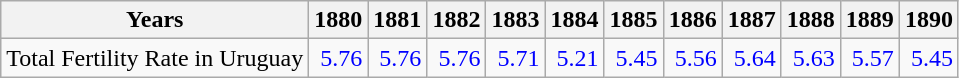<table class="wikitable " style="text-align:right">
<tr>
<th>Years</th>
<th>1880</th>
<th>1881</th>
<th>1882</th>
<th>1883</th>
<th>1884</th>
<th>1885</th>
<th>1886</th>
<th>1887</th>
<th>1888</th>
<th>1889</th>
<th>1890</th>
</tr>
<tr>
<td align="left">Total Fertility Rate in Uruguay</td>
<td style="text-align:right; color:blue;">5.76</td>
<td style="text-align:right; color:blue;">5.76</td>
<td style="text-align:right; color:blue;">5.76</td>
<td style="text-align:right; color:blue;">5.71</td>
<td style="text-align:right; color:blue;">5.21</td>
<td style="text-align:right; color:blue;">5.45</td>
<td style="text-align:right; color:blue;">5.56</td>
<td style="text-align:right; color:blue;">5.64</td>
<td style="text-align:right; color:blue;">5.63</td>
<td style="text-align:right; color:blue;">5.57</td>
<td style="text-align:right; color:blue;">5.45</td>
</tr>
</table>
